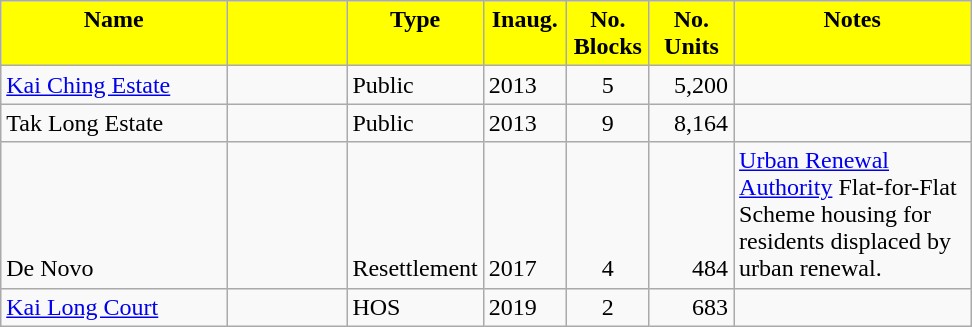<table class="wikitable">
<tr style="font-weight:bold;background-color:yellow" align="center" valign="top">
<td width="143.25" Height="12.75">Name</td>
<td width="72.75" align="center" valign="top"></td>
<td width="59.25" align="center" valign="top">Type</td>
<td width="48" align="center" valign="top">Inaug.</td>
<td width="48" align="center" valign="top">No. Blocks</td>
<td width="48.75" align="center" valign="top">No. Units</td>
<td width="150.75" align="center" valign="top">Notes</td>
</tr>
<tr valign="bottom">
<td Height="12.75"><a href='#'>Kai Ching Estate</a></td>
<td></td>
<td>Public</td>
<td>2013</td>
<td align="center">5</td>
<td align="right">5,200</td>
<td></td>
</tr>
<tr valign="bottom">
<td Height="12.75">Tak Long Estate</td>
<td></td>
<td>Public</td>
<td>2013</td>
<td align="center">9</td>
<td align="right">8,164</td>
<td></td>
</tr>
<tr valign="bottom">
<td Height="12.75">De Novo</td>
<td></td>
<td>Resettlement</td>
<td>2017</td>
<td align="center">4</td>
<td align="right">484</td>
<td><a href='#'>Urban Renewal Authority</a> Flat-for-Flat Scheme housing for residents displaced by urban renewal.</td>
</tr>
<tr valign="bottom">
<td Height="12.75"><a href='#'>Kai Long Court</a></td>
<td></td>
<td>HOS</td>
<td>2019</td>
<td align="center">2</td>
<td align="right">683</td>
<td></td>
</tr>
</table>
